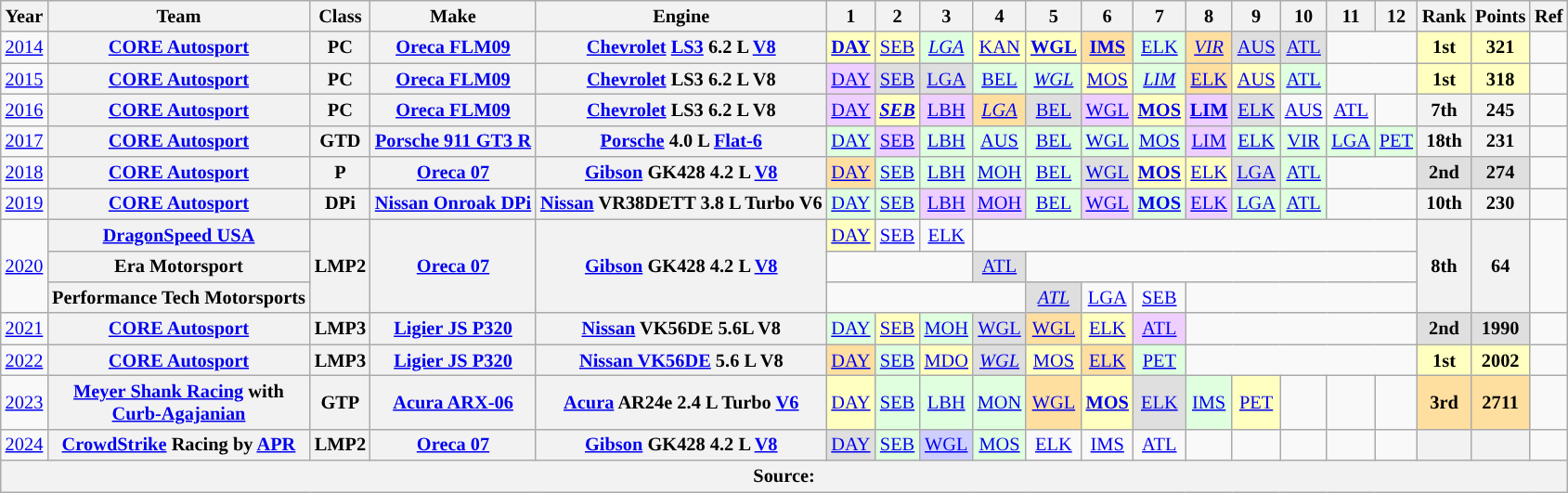<table class="wikitable" style="text-align:center; font-size:85%">
<tr>
<th>Year</th>
<th>Team</th>
<th>Class</th>
<th>Make</th>
<th>Engine</th>
<th>1</th>
<th>2</th>
<th>3</th>
<th>4</th>
<th>5</th>
<th>6</th>
<th>7</th>
<th>8</th>
<th>9</th>
<th>10</th>
<th>11</th>
<th>12</th>
<th>Rank</th>
<th>Points</th>
<th>Ref</th>
</tr>
<tr>
<td><a href='#'>2014</a></td>
<th nowrap><a href='#'>CORE Autosport</a></th>
<th>PC</th>
<th nowrap><a href='#'>Oreca FLM09</a></th>
<th nowrap><a href='#'>Chevrolet</a> <a href='#'>LS3</a> 6.2 L <a href='#'>V8</a></th>
<td style="background:#FFFFBF;"><strong><a href='#'>DAY</a></strong><br></td>
<td style="background:#FFFFBF;"><a href='#'>SEB</a><br></td>
<td style="background:#dfffdf;"><em><a href='#'>LGA</a></em><br></td>
<td style="background:#FFFFBF;"><a href='#'>KAN</a><br></td>
<td style="background:#FFFFBF;"><strong><a href='#'>WGL</a></strong><br></td>
<td style="background:#FFDF9F;"><strong><a href='#'>IMS</a></strong><br></td>
<td style="background:#dfffdf;"><a href='#'>ELK</a><br></td>
<td style="background:#FFDF9F;"><em><a href='#'>VIR</a></em><br></td>
<td style="background:#DFDFDF;"><a href='#'>AUS</a><br></td>
<td style="background:#DFDFDF;"><a href='#'>ATL</a><br></td>
<td colspan=2></td>
<td style="background:#ffffbf;"><strong>1st</strong></td>
<td style="background:#ffffbf;"><strong>321</strong></td>
<td></td>
</tr>
<tr>
<td><a href='#'>2015</a></td>
<th nowrap><a href='#'>CORE Autosport</a></th>
<th>PC</th>
<th nowrap><a href='#'>Oreca FLM09</a></th>
<th nowrap><a href='#'>Chevrolet</a> LS3 6.2 L V8</th>
<td style="background:#efcfff;"><a href='#'>DAY</a><br></td>
<td style="background:#DFDFDF;"><a href='#'>SEB</a><br></td>
<td style="background:#DFDFDF;"><a href='#'>LGA</a><br></td>
<td style="background:#dfffdf;"><a href='#'>BEL</a><br></td>
<td style="background:#DFFFDF;"><em><a href='#'>WGL</a></em><br></td>
<td style="background:#ffffbf;"><a href='#'>MOS</a><br></td>
<td style="background:#DFFFDF;"><em><a href='#'>LIM</a></em><br></td>
<td style="background:#FFDF9F;"><a href='#'>ELK</a><br></td>
<td style="background:#ffffbf;"><a href='#'>AUS</a><br></td>
<td style="background:#DFFFDF;"><a href='#'>ATL</a><br></td>
<td colspan=2></td>
<td style="background:#ffffbf;"><strong>1st</strong></td>
<td style="background:#ffffbf;"><strong>318</strong></td>
<td></td>
</tr>
<tr>
<td><a href='#'>2016</a></td>
<th nowrap><a href='#'>CORE Autosport</a></th>
<th>PC</th>
<th nowrap><a href='#'>Oreca FLM09</a></th>
<th nowrap><a href='#'>Chevrolet</a> LS3 6.2 L V8</th>
<td style="background:#efcfff;"><a href='#'>DAY</a><br></td>
<td style="background:#ffffbf;"><strong><em><a href='#'>SEB</a></em></strong><br></td>
<td style="background:#efcfff;"><a href='#'>LBH</a><br></td>
<td style="background:#FFDF9F;"><em><a href='#'>LGA</a></em><br></td>
<td style="background:#DFDFDF;"><a href='#'>BEL</a><br></td>
<td style="background:#efcfff;"><a href='#'>WGL</a><br></td>
<td style="background:#ffffbf;"><strong><a href='#'>MOS</a></strong><br></td>
<td style="background:#efcfff;"><strong><a href='#'>LIM</a></strong><br></td>
<td style="background:#DFDFDF;"><a href='#'>ELK</a><br></td>
<td><a href='#'>AUS</a></td>
<td><a href='#'>ATL</a></td>
<td></td>
<th>7th</th>
<th>245</th>
<td></td>
</tr>
<tr>
<td><a href='#'>2017</a></td>
<th nowrap><a href='#'>CORE Autosport</a></th>
<th>GTD</th>
<th nowrap><a href='#'>Porsche 911 GT3 R</a></th>
<th nowrap><a href='#'>Porsche</a> 4.0 L <a href='#'>Flat-6</a></th>
<td style="background:#DFFFDF;"><a href='#'>DAY</a><br></td>
<td style="background:#efcfff;"><a href='#'>SEB</a><br></td>
<td style="background:#DFFFDF;"><a href='#'>LBH</a><br></td>
<td style="background:#DFFFDF;"><a href='#'>AUS</a><br></td>
<td style="background:#DFFFDF;"><a href='#'>BEL</a><br></td>
<td style="background:#DFFFDF;"><a href='#'>WGL</a><br></td>
<td style="background:#DFFFDF;"><a href='#'>MOS</a><br></td>
<td style="background:#efcfff;"><a href='#'>LIM</a><br></td>
<td style="background:#DFFFDF;"><a href='#'>ELK</a><br></td>
<td style="background:#DFFFDF;"><a href='#'>VIR</a><br></td>
<td style="background:#DFFFDF;"><a href='#'>LGA</a><br></td>
<td style="background:#DFFFDF;"><a href='#'>PET</a><br></td>
<th>18th</th>
<th>231</th>
<td></td>
</tr>
<tr>
<td><a href='#'>2018</a></td>
<th nowrap><a href='#'>CORE Autosport</a></th>
<th>P</th>
<th nowrap><a href='#'>Oreca 07</a></th>
<th nowrap><a href='#'>Gibson</a> GK428 4.2 L <a href='#'>V8</a></th>
<td style="background:#ffdf9f;"><a href='#'>DAY</a><br></td>
<td style="background:#dfffdf;"><a href='#'>SEB</a><br></td>
<td style="background:#dfffdf;"><a href='#'>LBH</a><br></td>
<td style="background:#dfffdf;"><a href='#'>MOH</a><br></td>
<td style="background:#dfffdf;"><a href='#'>BEL</a><br></td>
<td style="background:#dfdfdf;"><a href='#'>WGL</a><br></td>
<td style="background:#ffffbf;"><strong><a href='#'>MOS</a></strong><br></td>
<td style="background:#ffffbf;"><a href='#'>ELK</a><br></td>
<td style="background:#dfdfdf;"><a href='#'>LGA</a><br></td>
<td style="background:#dfffdf;"><a href='#'>ATL</a><br></td>
<td colspan=2></td>
<th style="background:#dfdfdf;">2nd</th>
<th style="background:#dfdfdf;">274</th>
<td></td>
</tr>
<tr>
<td rowspan=1><a href='#'>2019</a></td>
<th nowrap><a href='#'>CORE Autosport</a></th>
<th>DPi</th>
<th nowrap><a href='#'>Nissan Onroak DPi</a></th>
<th nowrap><a href='#'>Nissan</a> VR38DETT 3.8 L Turbo V6</th>
<td style="background:#dfffdf;"><a href='#'>DAY</a><br></td>
<td style="background:#dfffdf;"><a href='#'>SEB</a><br></td>
<td style="background:#efcfff;"><a href='#'>LBH</a><br></td>
<td style="background:#efcfff;"><a href='#'>MOH</a><br></td>
<td style="background:#dfffdf;"><a href='#'>BEL</a><br></td>
<td style="background:#efcfff;"><a href='#'>WGL</a><br></td>
<td style="background:#dfffdf;"><strong><a href='#'>MOS</a></strong><br></td>
<td style="background:#efcfff;"><a href='#'>ELK</a><br></td>
<td style="background:#dfffdf;"><a href='#'>LGA</a><br></td>
<td style="background:#dfffdf;"><a href='#'>ATL</a><br></td>
<td colspan=2></td>
<th>10th</th>
<th>230</th>
<td></td>
</tr>
<tr>
<td rowspan=3><a href='#'>2020</a></td>
<th nowrap><a href='#'>DragonSpeed USA</a></th>
<th rowspan=3>LMP2</th>
<th rowspan=3 nowrap><a href='#'>Oreca 07</a></th>
<th rowspan=3 nowrap><a href='#'>Gibson</a> GK428 4.2 L <a href='#'>V8</a></th>
<td style="background:#ffffbf;"><a href='#'>DAY</a><br></td>
<td><a href='#'>SEB</a><br></td>
<td><a href='#'>ELK</a><br></td>
<td colspan=9></td>
<th rowspan=3>8th</th>
<th rowspan=3>64</th>
<td rowspan="3"></td>
</tr>
<tr>
<th>Era Motorsport</th>
<td colspan=3></td>
<td style="background:#dfdfdf;"><a href='#'>ATL</a><br></td>
<td colspan=8></td>
</tr>
<tr>
<th nowrap>Performance Tech Motorsports</th>
<td colspan=4></td>
<td style="background:#dfdfdf;"><em><a href='#'>ATL</a></em><br></td>
<td><a href='#'>LGA</a><br></td>
<td><a href='#'>SEB</a><br></td>
<td colspan=5></td>
</tr>
<tr>
<td rowspan=1><a href='#'>2021</a></td>
<th nowrap><a href='#'>CORE Autosport</a></th>
<th>LMP3</th>
<th nowrap><a href='#'>Ligier JS P320</a></th>
<th nowrap><a href='#'>Nissan</a> VK56DE 5.6L V8</th>
<td style="background:#dfffdf;"><a href='#'>DAY</a><br></td>
<td style="background:#ffffbf;"><a href='#'>SEB</a><br></td>
<td style="background:#dfffdf;"><a href='#'>MOH</a><br></td>
<td style="background:#dfdfdf;"><a href='#'>WGL</a><br></td>
<td style="background:#ffdf9f;"><a href='#'>WGL</a><br></td>
<td style="background:#ffffbf;"><a href='#'>ELK</a><br></td>
<td style="background:#efcfff;"><a href='#'>ATL</a><br></td>
<td colspan=5></td>
<th style="background:#dfdfdf;">2nd</th>
<th style="background:#dfdfdf;">1990</th>
<td></td>
</tr>
<tr>
<td><a href='#'>2022</a></td>
<th nowrap><a href='#'>CORE Autosport</a></th>
<th>LMP3</th>
<th nowrap><a href='#'>Ligier JS P320</a></th>
<th nowrap><a href='#'>Nissan VK56DE</a> 5.6 L V8</th>
<td style="background:#FFDF9F;"><a href='#'>DAY</a><br></td>
<td style="background:#DFFFDF;"><a href='#'>SEB</a><br></td>
<td style="background:#FFFFBF;"><a href='#'>MDO</a><br></td>
<td style="background:#DFDFDF;"><em><a href='#'>WGL</a></em><br></td>
<td style="background:#FFFFBF;"><a href='#'>MOS</a><br></td>
<td style="background:#FFDF9F;"><a href='#'>ELK</a><br></td>
<td style="background:#DFFFDF;"><a href='#'>PET</a><br></td>
<td colspan=5></td>
<th style="background:#ffffbf;">1st</th>
<th style="background:#ffffbf;">2002</th>
<td></td>
</tr>
<tr>
<td><a href='#'>2023</a></td>
<th nowrap><a href='#'>Meyer Shank Racing</a> with<br><a href='#'>Curb-Agajanian</a></th>
<th>GTP</th>
<th nowrap><a href='#'>Acura ARX-06</a></th>
<th nowrap><a href='#'>Acura</a> AR24e 2.4 L Turbo <a href='#'>V6</a></th>
<td style="background:#FFFFBF;"><a href='#'>DAY</a><br></td>
<td style="background:#DFFFDF;"><a href='#'>SEB</a><br></td>
<td style="background:#DFFFDF;"><a href='#'>LBH</a><br></td>
<td style="background:#DFFFDF;"><a href='#'>MON</a><br></td>
<td style="background:#FFDF9F;”"><a href='#'>WGL</a><br></td>
<td style="background:#FFFFBF;"><strong><a href='#'>MOS</a><br></strong></td>
<td style="background:#DFDFDF;”"><a href='#'>ELK</a><br></td>
<td style="background:#DFFFDF;"><a href='#'>IMS</a><br></td>
<td style="background:#FFFFBF;"><a href='#'>PET</a><br></td>
<td></td>
<td></td>
<td></td>
<th style="background:#FFDF9F;">3rd</th>
<th style="background:#FFDF9F;">2711</th>
<td></td>
</tr>
<tr>
<td><a href='#'>2024</a></td>
<th nowrap><a href='#'>CrowdStrike</a> Racing by <a href='#'>APR</a></th>
<th>LMP2</th>
<th nowrap><a href='#'>Oreca 07</a></th>
<th nowrap><a href='#'>Gibson</a> GK428 4.2 L <a href='#'>V8</a></th>
<td style="background:#dfdfdf;"><a href='#'>DAY</a><br></td>
<td style="background:#dfffdf;"><a href='#'>SEB</a><br></td>
<td style="background:#cfcfff;"><a href='#'>WGL</a><br></td>
<td style="background:#dfffdf;"><a href='#'>MOS</a><br></td>
<td><a href='#'>ELK</a></td>
<td><a href='#'>IMS</a></td>
<td><a href='#'>ATL</a></td>
<td></td>
<td></td>
<td></td>
<td></td>
<td></td>
<th></th>
<th></th>
<td></td>
</tr>
<tr>
<th colspan="20">Source:</th>
</tr>
</table>
